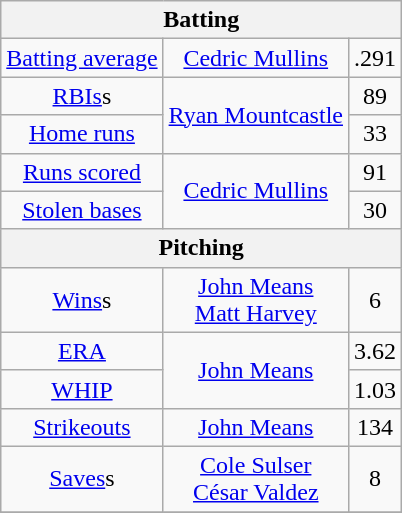<table class="wikitable" style="text-align:center; font-size: 100%;">
<tr>
<th colspan=3>Batting</th>
</tr>
<tr>
<td><a href='#'>Batting average</a></td>
<td><a href='#'>Cedric Mullins</a></td>
<td>.291</td>
</tr>
<tr>
<td><a href='#'>RBIs</a>s</td>
<td rowspan=2><a href='#'>Ryan Mountcastle</a></td>
<td>89</td>
</tr>
<tr>
<td><a href='#'>Home runs</a></td>
<td>33</td>
</tr>
<tr>
<td><a href='#'>Runs scored</a></td>
<td rowspan=2><a href='#'>Cedric Mullins</a></td>
<td>91</td>
</tr>
<tr>
<td><a href='#'>Stolen bases</a></td>
<td>30</td>
</tr>
<tr>
<th colspan=3>Pitching</th>
</tr>
<tr>
<td><a href='#'>Wins</a>s</td>
<td><a href='#'>John Means</a><br><a href='#'>Matt Harvey</a></td>
<td>6</td>
</tr>
<tr>
<td><a href='#'>ERA</a></td>
<td rowspan=2><a href='#'>John Means</a></td>
<td>3.62</td>
</tr>
<tr>
<td><a href='#'>WHIP</a></td>
<td>1.03</td>
</tr>
<tr>
<td><a href='#'>Strikeouts</a></td>
<td><a href='#'>John Means</a></td>
<td>134</td>
</tr>
<tr>
<td><a href='#'>Saves</a>s</td>
<td><a href='#'>Cole Sulser</a><br><a href='#'>César Valdez</a></td>
<td>8</td>
</tr>
<tr>
</tr>
</table>
